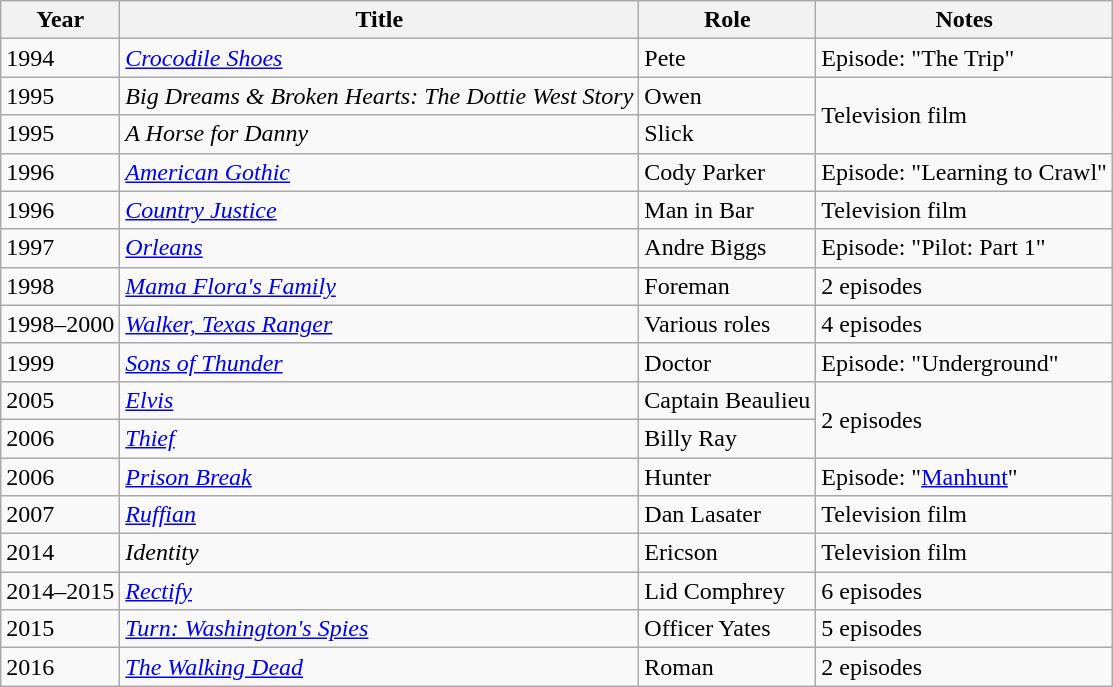<table class="wikitable sortable">
<tr>
<th>Year</th>
<th>Title</th>
<th>Role</th>
<th>Notes</th>
</tr>
<tr>
<td>1994</td>
<td><em><a href='#'>Crocodile Shoes</a></em></td>
<td>Pete</td>
<td>Episode: "The Trip"</td>
</tr>
<tr>
<td>1995</td>
<td><em>Big Dreams & Broken Hearts: The Dottie West Story</em></td>
<td>Owen</td>
<td rowspan="2">Television film</td>
</tr>
<tr>
<td>1995</td>
<td><em>A Horse for Danny</em></td>
<td>Slick</td>
</tr>
<tr>
<td>1996</td>
<td><a href='#'><em>American Gothic</em></a></td>
<td>Cody Parker</td>
<td>Episode: "Learning to Crawl"</td>
</tr>
<tr>
<td>1996</td>
<td><em><a href='#'>Country Justice</a></em></td>
<td>Man in Bar</td>
<td>Television film</td>
</tr>
<tr>
<td>1997</td>
<td><a href='#'><em>Orleans</em></a></td>
<td>Andre Biggs</td>
<td>Episode: "Pilot: Part 1"</td>
</tr>
<tr>
<td>1998</td>
<td><em><a href='#'>Mama Flora's Family</a></em></td>
<td>Foreman</td>
<td>2 episodes</td>
</tr>
<tr>
<td>1998–2000</td>
<td><em><a href='#'>Walker, Texas Ranger</a></em></td>
<td>Various roles</td>
<td>4 episodes</td>
</tr>
<tr>
<td>1999</td>
<td><a href='#'><em>Sons of Thunder</em></a></td>
<td>Doctor</td>
<td>Episode: "Underground"</td>
</tr>
<tr>
<td>2005</td>
<td><a href='#'><em>Elvis</em></a></td>
<td>Captain Beaulieu</td>
<td rowspan="2">2 episodes</td>
</tr>
<tr>
<td>2006</td>
<td><a href='#'><em>Thief</em></a></td>
<td>Billy Ray</td>
</tr>
<tr>
<td>2006</td>
<td><em><a href='#'>Prison Break</a></em></td>
<td>Hunter</td>
<td>Episode: "<a href='#'>Manhunt</a>"</td>
</tr>
<tr>
<td>2007</td>
<td><a href='#'><em>Ruffian</em></a></td>
<td>Dan Lasater</td>
<td>Television film</td>
</tr>
<tr>
<td>2014</td>
<td><em>Identity</em></td>
<td>Ericson</td>
<td>Television film</td>
</tr>
<tr>
<td>2014–2015</td>
<td><em><a href='#'>Rectify</a></em></td>
<td>Lid Comphrey</td>
<td>6 episodes</td>
</tr>
<tr>
<td>2015</td>
<td><em><a href='#'>Turn: Washington's Spies</a></em></td>
<td>Officer Yates</td>
<td>5 episodes</td>
</tr>
<tr>
<td>2016</td>
<td><a href='#'><em>The Walking Dead</em></a></td>
<td>Roman</td>
<td>2 episodes</td>
</tr>
</table>
